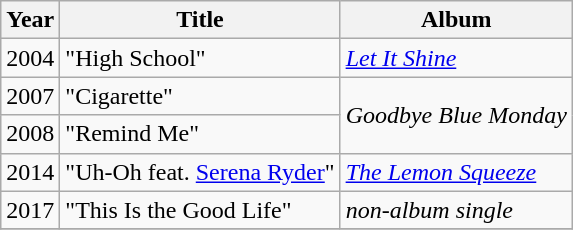<table class="wikitable" style="text-align:center">
<tr>
<th><strong>Year</strong></th>
<th><strong>Title</strong></th>
<th><strong>Album</strong></th>
</tr>
<tr>
<td>2004</td>
<td style="text-align:left">"High School"</td>
<td style="text-align:left"><em><a href='#'>Let It Shine</a></em></td>
</tr>
<tr>
<td>2007</td>
<td style="text-align:left">"Cigarette"</td>
<td rowspan=2 style="text-align:left"><em>Goodbye Blue Monday</em></td>
</tr>
<tr>
<td>2008</td>
<td style="text-align:left">"Remind Me"</td>
</tr>
<tr>
<td>2014</td>
<td style="text-align:left">"Uh-Oh feat. <a href='#'>Serena Ryder</a>"</td>
<td style="text-align:left"><em><a href='#'>The Lemon Squeeze</a></em></td>
</tr>
<tr>
<td>2017</td>
<td style="text-align:left">"This Is the Good Life"</td>
<td style="text-align:left"><em>non-album single</em></td>
</tr>
<tr>
</tr>
</table>
